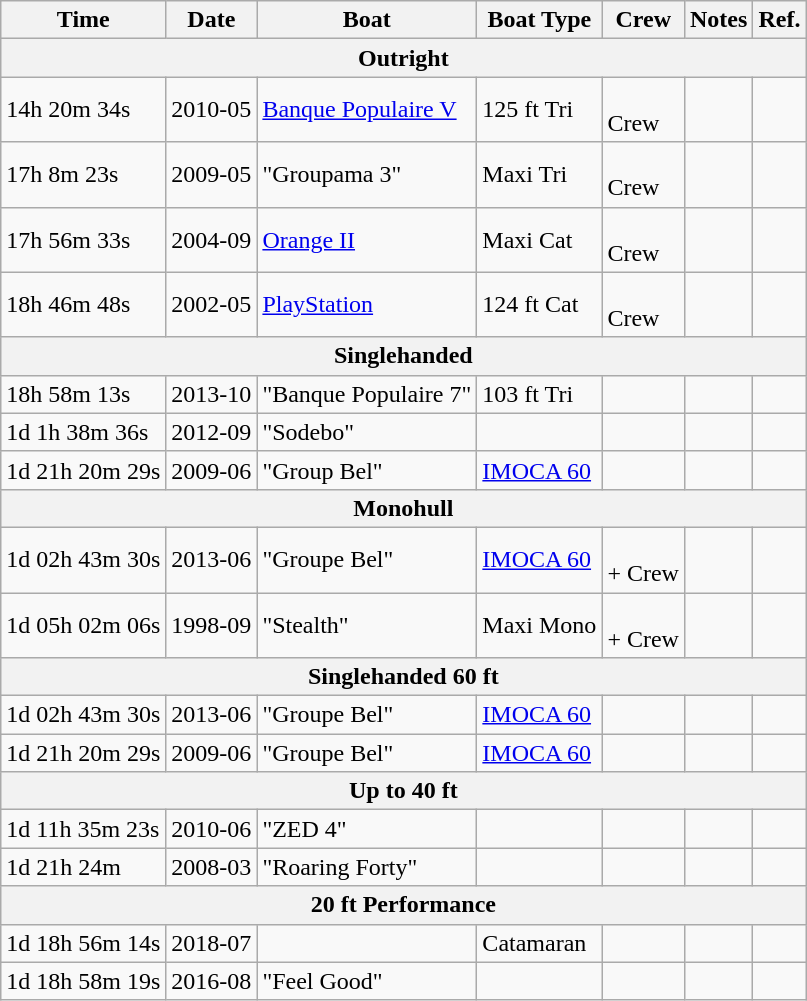<table class="wikitable sortable">
<tr>
<th>Time</th>
<th>Date</th>
<th>Boat</th>
<th>Boat Type</th>
<th>Crew</th>
<th>Notes</th>
<th>Ref.</th>
</tr>
<tr>
<th colspan=7>Outright</th>
</tr>
<tr>
<td>14h 20m 34s</td>
<td>2010-05</td>
<td><a href='#'>Banque Populaire V</a></td>
<td>125 ft Tri</td>
<td><br>Crew</td>
<td></td>
<td></td>
</tr>
<tr>
<td>17h 8m 23s</td>
<td>2009-05</td>
<td>"Groupama 3"</td>
<td>Maxi Tri</td>
<td><br>Crew</td>
<td></td>
<td></td>
</tr>
<tr>
<td>17h 56m 33s</td>
<td>2004-09</td>
<td><a href='#'>Orange II</a></td>
<td>Maxi Cat</td>
<td><br>Crew</td>
<td></td>
<td></td>
</tr>
<tr>
<td>18h 46m 48s</td>
<td>2002-05</td>
<td><a href='#'>PlayStation</a></td>
<td>124 ft Cat</td>
<td><br>Crew</td>
<td></td>
<td></td>
</tr>
<tr>
<th colspan=7>Singlehanded</th>
</tr>
<tr>
<td>18h 58m 13s</td>
<td>2013-10</td>
<td>"Banque Populaire 7"</td>
<td>103 ft Tri</td>
<td></td>
<td></td>
<td></td>
</tr>
<tr>
<td>1d 1h 38m 36s</td>
<td>2012-09</td>
<td>"Sodebo"</td>
<td></td>
<td></td>
<td></td>
<td></td>
</tr>
<tr>
<td>1d 21h 20m 29s</td>
<td>2009-06</td>
<td>"Group Bel"</td>
<td><a href='#'>IMOCA 60</a></td>
<td></td>
<td></td>
<td></td>
</tr>
<tr>
<th colspan=7>Monohull</th>
</tr>
<tr>
<td>1d 02h 43m 30s</td>
<td>2013-06</td>
<td>"Groupe Bel"</td>
<td><a href='#'>IMOCA 60</a></td>
<td><br>+ Crew</td>
<td></td>
<td></td>
</tr>
<tr>
<td>1d 05h 02m 06s</td>
<td>1998-09</td>
<td>"Stealth"</td>
<td>Maxi Mono</td>
<td><br>+ Crew</td>
<td></td>
<td></td>
</tr>
<tr>
<th colspan=7>Singlehanded 60 ft</th>
</tr>
<tr>
<td>1d 02h 43m 30s</td>
<td>2013-06</td>
<td>"Groupe Bel"</td>
<td><a href='#'>IMOCA 60</a></td>
<td></td>
<td></td>
<td></td>
</tr>
<tr>
<td>1d 21h 20m 29s</td>
<td>2009-06</td>
<td>"Groupe Bel"</td>
<td><a href='#'>IMOCA 60</a></td>
<td></td>
<td></td>
<td></td>
</tr>
<tr>
<th colspan=7>Up to 40 ft</th>
</tr>
<tr>
<td>1d 11h 35m 23s</td>
<td>2010-06</td>
<td>"ZED 4"</td>
<td></td>
<td></td>
<td></td>
<td></td>
</tr>
<tr>
<td>1d 21h 24m</td>
<td>2008-03</td>
<td>"Roaring Forty"</td>
<td></td>
<td></td>
<td></td>
<td></td>
</tr>
<tr>
<th colspan=7>20 ft Performance</th>
</tr>
<tr>
<td>1d 18h 56m 14s</td>
<td>2018-07</td>
<td></td>
<td>Catamaran</td>
<td> <br> </td>
<td></td>
<td></td>
</tr>
<tr>
<td>1d 18h 58m 19s</td>
<td>2016-08</td>
<td>"Feel Good"</td>
<td></td>
<td> <br> </td>
<td></td>
<td></td>
</tr>
</table>
